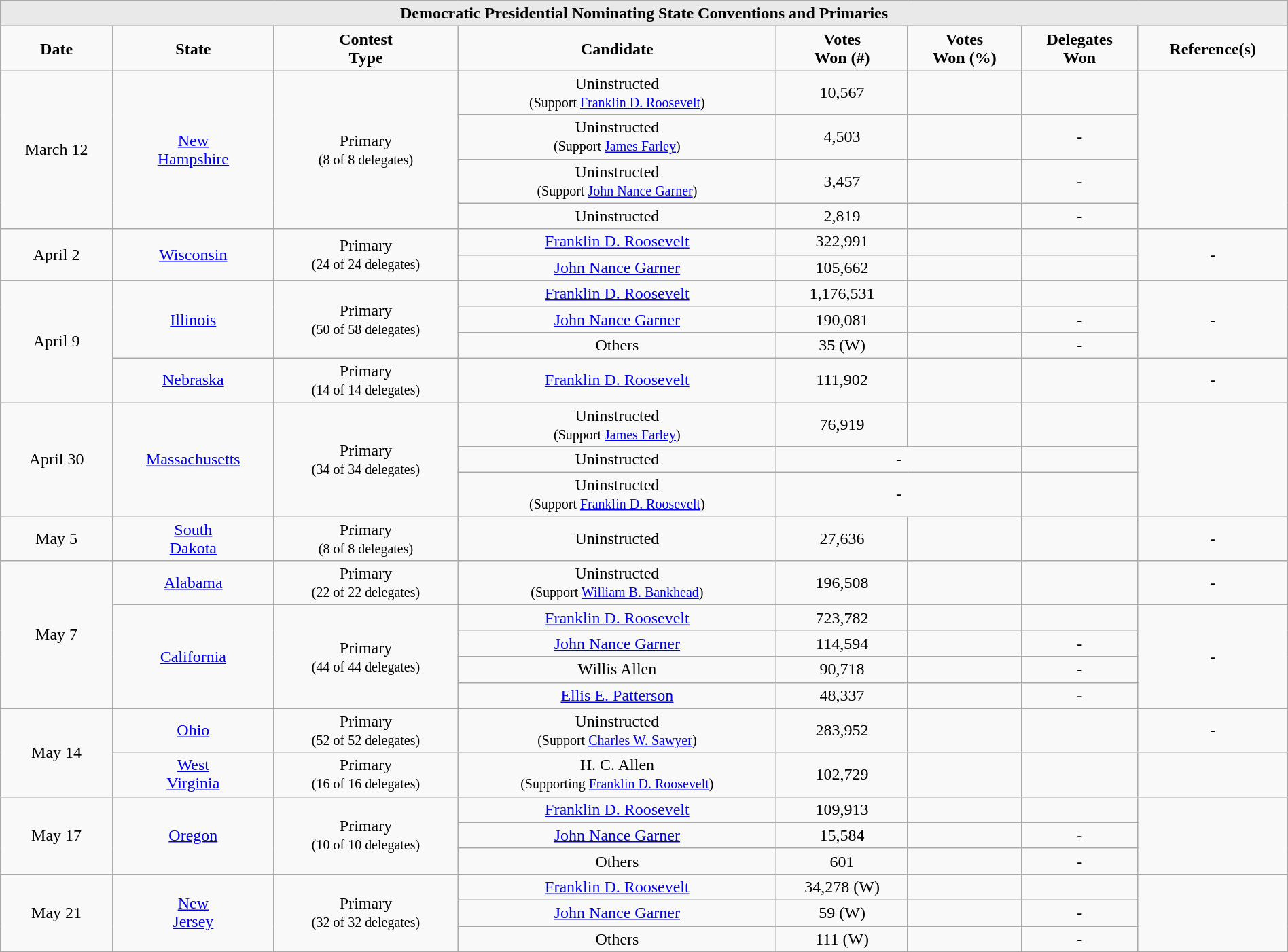<table class="wikitable" style="text-align:center; width:100%;">
<tr style="text-align:center; background:#e9e9e9;">
<td colspan= 8><strong>Democratic Presidential Nominating State Conventions and Primaries</strong></td>
</tr>
<tr>
<td><strong>Date</strong></td>
<td><strong>State</strong></td>
<td><strong>Contest<br>Type</strong></td>
<td><strong>Candidate</strong></td>
<td><strong>Votes <br>Won (#)</strong></td>
<td><strong>Votes <br>Won (%)</strong></td>
<td><strong>Delegates <br>Won</strong></td>
<td><strong>Reference(s)</strong></td>
</tr>
<tr>
<td rowspan=4>March 12</td>
<td rowspan=4><a href='#'>New<br>Hampshire</a></td>
<td rowspan=4>Primary<br><small>(8 of 8 delegates)</small></td>
<td>Uninstructed<br><small>(Support <a href='#'>Franklin D. Roosevelt</a>)</small></td>
<td>10,567</td>
<td></td>
<td></td>
<td rowspan=4></td>
</tr>
<tr>
<td>Uninstructed<br><small>(Support <a href='#'>James Farley</a>)</small></td>
<td>4,503</td>
<td></td>
<td>-</td>
</tr>
<tr>
<td>Uninstructed<br><small>(Support <a href='#'>John Nance Garner</a>)</small></td>
<td>3,457</td>
<td></td>
<td>-</td>
</tr>
<tr>
<td>Uninstructed</td>
<td>2,819</td>
<td></td>
<td>-</td>
</tr>
<tr>
<td rowspan=2>April 2</td>
<td rowspan=2><a href='#'>Wisconsin</a></td>
<td rowspan=2>Primary<br><small>(24 of 24 delegates)</small></td>
<td><a href='#'>Franklin D. Roosevelt</a></td>
<td>322,991</td>
<td></td>
<td></td>
<td rowspan=2>-</td>
</tr>
<tr>
<td><a href='#'>John Nance Garner</a></td>
<td>105,662</td>
<td></td>
<td></td>
</tr>
<tr>
</tr>
<tr>
<td rowspan=4>April 9</td>
<td rowspan=3><a href='#'>Illinois</a></td>
<td rowspan=3>Primary<br><small>(50 of 58 delegates)</small></td>
<td><a href='#'>Franklin D. Roosevelt</a></td>
<td>1,176,531</td>
<td></td>
<td></td>
<td rowspan=3>-</td>
</tr>
<tr>
<td><a href='#'>John Nance Garner</a></td>
<td>190,081</td>
<td></td>
<td>-</td>
</tr>
<tr>
<td>Others</td>
<td>35 (W)</td>
<td></td>
<td>-</td>
</tr>
<tr>
<td><a href='#'>Nebraska</a></td>
<td>Primary<br><small>(14 of 14 delegates)</small></td>
<td><a href='#'>Franklin D. Roosevelt</a></td>
<td>111,902</td>
<td></td>
<td></td>
<td>-</td>
</tr>
<tr>
<td rowspan=3>April 30</td>
<td rowspan=3><a href='#'>Massachusetts</a></td>
<td rowspan=3>Primary<br><small>(34 of 34 delegates)</small></td>
<td>Uninstructed<br><small>(Support <a href='#'>James Farley</a>)</small></td>
<td>76,919</td>
<td></td>
<td></td>
<td rowspan=3></td>
</tr>
<tr>
<td>Uninstructed</td>
<td colspan=2>-</td>
<td></td>
</tr>
<tr>
<td>Uninstructed<br><small>(Support <a href='#'>Franklin D. Roosevelt</a>)</small></td>
<td colspan=2>-</td>
<td></td>
</tr>
<tr>
<td>May 5</td>
<td><a href='#'>South<br>Dakota</a></td>
<td>Primary<br><small>(8 of 8 delegates)</small></td>
<td>Uninstructed</td>
<td>27,636</td>
<td></td>
<td></td>
<td>-</td>
</tr>
<tr>
<td rowspan=5>May 7</td>
<td><a href='#'>Alabama</a></td>
<td>Primary<br><small>(22 of 22 delegates)</small></td>
<td>Uninstructed<br><small>(Support <a href='#'>William B. Bankhead</a>)</small></td>
<td>196,508</td>
<td></td>
<td></td>
<td>-</td>
</tr>
<tr>
<td rowspan=4><a href='#'>California</a></td>
<td rowspan=4>Primary<br><small>(44 of 44 delegates)</small></td>
<td><a href='#'>Franklin D. Roosevelt</a></td>
<td>723,782</td>
<td></td>
<td></td>
<td rowspan=4>-</td>
</tr>
<tr>
<td><a href='#'>John Nance Garner</a></td>
<td>114,594</td>
<td></td>
<td>-</td>
</tr>
<tr>
<td>Willis Allen</td>
<td>90,718</td>
<td></td>
<td>-</td>
</tr>
<tr>
<td><a href='#'>Ellis E. Patterson</a></td>
<td>48,337</td>
<td></td>
<td>-</td>
</tr>
<tr>
<td rowspan=2>May 14</td>
<td><a href='#'>Ohio</a></td>
<td>Primary<br><small>(52 of 52 delegates)</small></td>
<td>Uninstructed<br><small>(Support <a href='#'>Charles W. Sawyer</a>)</small></td>
<td>283,952</td>
<td></td>
<td></td>
<td>-</td>
</tr>
<tr>
<td><a href='#'>West<br>Virginia</a></td>
<td>Primary<br><small>(16 of 16 delegates)</small></td>
<td>H. C. Allen<br><small>(Supporting <a href='#'>Franklin D. Roosevelt</a>)</small></td>
<td>102,729</td>
<td></td>
<td></td>
<td></td>
</tr>
<tr>
<td rowspan=3>May 17</td>
<td rowspan=3><a href='#'>Oregon</a></td>
<td rowspan=3>Primary<br><small>(10 of 10 delegates)</small></td>
<td><a href='#'>Franklin D. Roosevelt</a></td>
<td>109,913</td>
<td></td>
<td></td>
<td rowspan=3></td>
</tr>
<tr>
<td><a href='#'>John Nance Garner</a></td>
<td>15,584</td>
<td></td>
<td>-</td>
</tr>
<tr>
<td>Others</td>
<td>601</td>
<td></td>
<td>-</td>
</tr>
<tr>
<td rowspan=3>May 21</td>
<td rowspan=3><a href='#'>New<br>Jersey</a></td>
<td rowspan=3>Primary<br><small>(32 of 32 delegates)</small></td>
<td><a href='#'>Franklin D. Roosevelt</a></td>
<td>34,278 (W)</td>
<td></td>
<td></td>
<td rowspan=3></td>
</tr>
<tr>
<td><a href='#'>John Nance Garner</a></td>
<td>59 (W)</td>
<td></td>
<td>-</td>
</tr>
<tr>
<td>Others</td>
<td>111 (W)</td>
<td></td>
<td>-</td>
</tr>
</table>
